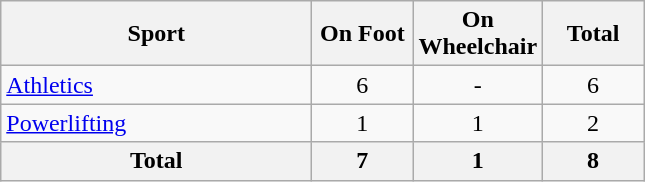<table class="wikitable" style="text-align:center;">
<tr>
<th width=200>Sport</th>
<th width=60>On Foot</th>
<th width=60>On Wheelchair</th>
<th width=60>Total</th>
</tr>
<tr>
<td align=left><a href='#'>Athletics</a></td>
<td>6</td>
<td>-</td>
<td>6</td>
</tr>
<tr>
<td align=left><a href='#'>Powerlifting</a></td>
<td>1</td>
<td>1</td>
<td>2</td>
</tr>
<tr>
<th>Total</th>
<th>7</th>
<th>1</th>
<th>8</th>
</tr>
</table>
